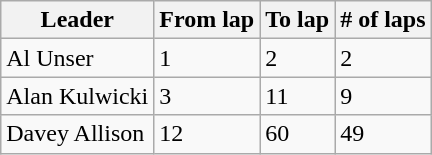<table class="wikitable">
<tr>
<th>Leader</th>
<th>From lap</th>
<th>To lap</th>
<th># of laps</th>
</tr>
<tr>
<td>Al Unser</td>
<td>1</td>
<td>2</td>
<td>2</td>
</tr>
<tr>
<td>Alan Kulwicki</td>
<td>3</td>
<td>11</td>
<td>9</td>
</tr>
<tr>
<td>Davey Allison</td>
<td>12</td>
<td>60</td>
<td>49</td>
</tr>
</table>
